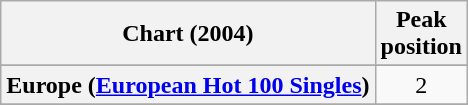<table class="wikitable sortable plainrowheaders" style="text-align:center">
<tr>
<th scope="col">Chart (2004)</th>
<th scope="col">Peak<br>position</th>
</tr>
<tr>
</tr>
<tr>
</tr>
<tr>
</tr>
<tr>
</tr>
<tr>
<th scope="row">Europe (<a href='#'>European Hot 100 Singles</a>)</th>
<td>2</td>
</tr>
<tr>
</tr>
<tr>
</tr>
<tr>
</tr>
<tr>
</tr>
<tr>
</tr>
<tr>
</tr>
<tr>
</tr>
<tr>
</tr>
<tr>
</tr>
<tr>
</tr>
<tr>
</tr>
</table>
